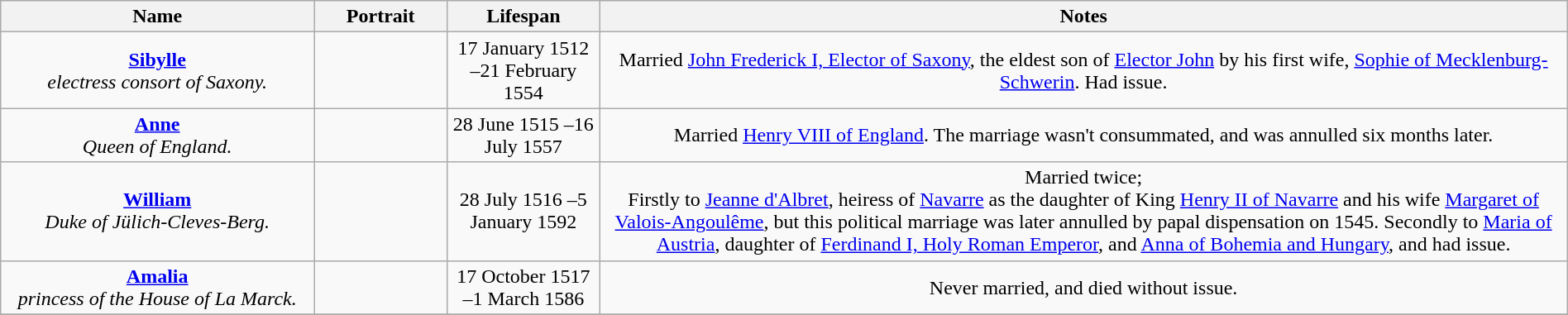<table style="text-align:center; width:100%" class="wikitable">
<tr>
<th width=20%>Name</th>
<th width=100px>Portrait</th>
<th>Lifespan</th>
<th>Notes</th>
</tr>
<tr>
<td><strong><a href='#'>Sibylle</a></strong><br> <em> electress consort of Saxony.</em></td>
<td></td>
<td>17 January 1512 –21 February 1554</td>
<td>Married <a href='#'>John Frederick I, Elector of Saxony</a>, the eldest son of <a href='#'>Elector John</a> by his first wife, <a href='#'>Sophie of Mecklenburg-Schwerin</a>. Had issue.</td>
</tr>
<tr>
<td><strong><a href='#'>Anne</a></strong><br> <em> Queen of England.</em></td>
<td></td>
<td>28 June 1515 –16 July 1557</td>
<td>Married <a href='#'>Henry VIII of England</a>. The marriage wasn't consummated, and was annulled six months later.</td>
</tr>
<tr>
<td><strong><a href='#'>William</a></strong><br> <em> Duke of Jülich-Cleves-Berg.</em></td>
<td></td>
<td>28 July 1516 –5 January 1592</td>
<td>Married twice;<br>Firstly to <a href='#'>Jeanne d'Albret</a>, heiress of <a href='#'>Navarre</a> as the daughter of King <a href='#'>Henry II of Navarre</a> and his wife <a href='#'>Margaret of Valois-Angoulême</a>, but this political marriage was later annulled by papal dispensation on 1545.
Secondly to  <a href='#'>Maria of Austria</a>, daughter of <a href='#'>Ferdinand I, Holy Roman Emperor</a>, and <a href='#'>Anna of Bohemia and Hungary</a>, and had issue.</td>
</tr>
<tr>
<td><strong><a href='#'>Amalia</a></strong><br> <em>  princess of the House of La Marck.</em></td>
<td></td>
<td>17 October 1517 –1 March 1586</td>
<td>Never married, and died without issue.</td>
</tr>
<tr>
</tr>
</table>
